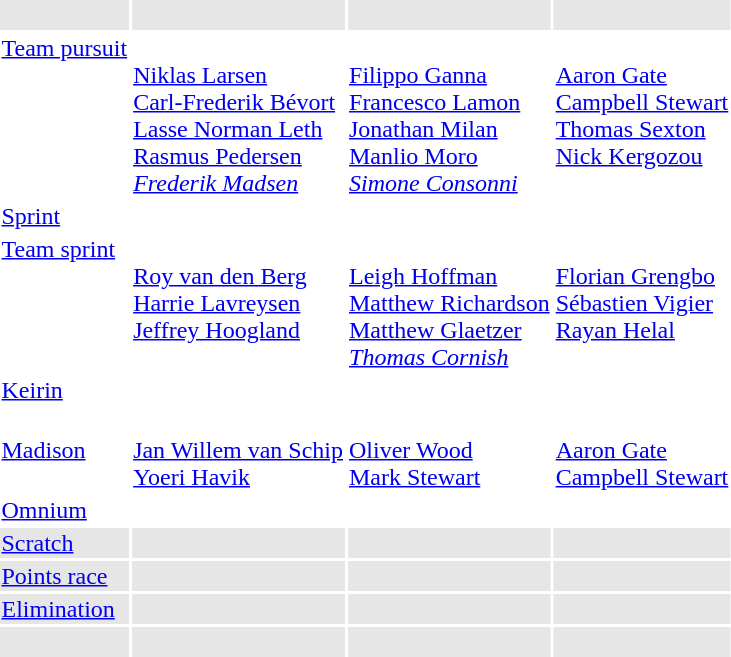<table>
<tr bgcolor="#e6e6e6">
<td><br></td>
<td></td>
<td></td>
<td></td>
</tr>
<tr valign=top>
<td><a href='#'>Team pursuit</a><br></td>
<td><br><a href='#'>Niklas Larsen</a><br><a href='#'>Carl-Frederik Bévort</a><br><a href='#'>Lasse Norman Leth</a><br><a href='#'>Rasmus Pedersen</a><br><em><a href='#'>Frederik Madsen</a></em></td>
<td><br><a href='#'>Filippo Ganna</a><br><a href='#'>Francesco Lamon</a><br><a href='#'>Jonathan Milan</a><br><a href='#'>Manlio Moro</a><br><em><a href='#'>Simone Consonni</a></em></td>
<td><br><a href='#'>Aaron Gate</a><br><a href='#'>Campbell Stewart</a><br><a href='#'>Thomas Sexton</a><br><a href='#'>Nick Kergozou</a></td>
</tr>
<tr>
<td><a href='#'>Sprint</a><br></td>
<td></td>
<td></td>
<td></td>
</tr>
<tr valign=top>
<td><a href='#'>Team sprint</a><br></td>
<td><br><a href='#'>Roy van den Berg</a><br><a href='#'>Harrie Lavreysen</a><br><a href='#'>Jeffrey Hoogland</a></td>
<td><br><a href='#'>Leigh Hoffman</a><br><a href='#'>Matthew Richardson</a><br><a href='#'>Matthew Glaetzer</a><br><em><a href='#'>Thomas Cornish</a></em></td>
<td><br><a href='#'>Florian Grengbo</a><br><a href='#'>Sébastien Vigier</a><br><a href='#'>Rayan Helal</a></td>
</tr>
<tr>
<td><a href='#'>Keirin</a><br></td>
<td></td>
<td></td>
<td></td>
</tr>
<tr>
<td><a href='#'>Madison</a><br></td>
<td><br><a href='#'>Jan Willem van Schip</a><br><a href='#'>Yoeri Havik</a></td>
<td><br><a href='#'>Oliver Wood</a><br><a href='#'>Mark Stewart</a></td>
<td><br><a href='#'>Aaron Gate</a><br><a href='#'>Campbell Stewart</a></td>
</tr>
<tr>
<td><a href='#'>Omnium</a><br></td>
<td></td>
<td></td>
<td></td>
</tr>
<tr bgcolor="#e6e6e6">
<td><a href='#'>Scratch</a><br></td>
<td></td>
<td></td>
<td></td>
</tr>
<tr bgcolor="#e6e6e6">
<td><a href='#'>Points race</a><br></td>
<td></td>
<td></td>
<td></td>
</tr>
<tr bgcolor="#e6e6e6">
<td><a href='#'>Elimination</a><br></td>
<td></td>
<td></td>
<td></td>
</tr>
<tr bgcolor="#e6e6e6">
<td><br></td>
<td></td>
<td></td>
<td></td>
</tr>
</table>
